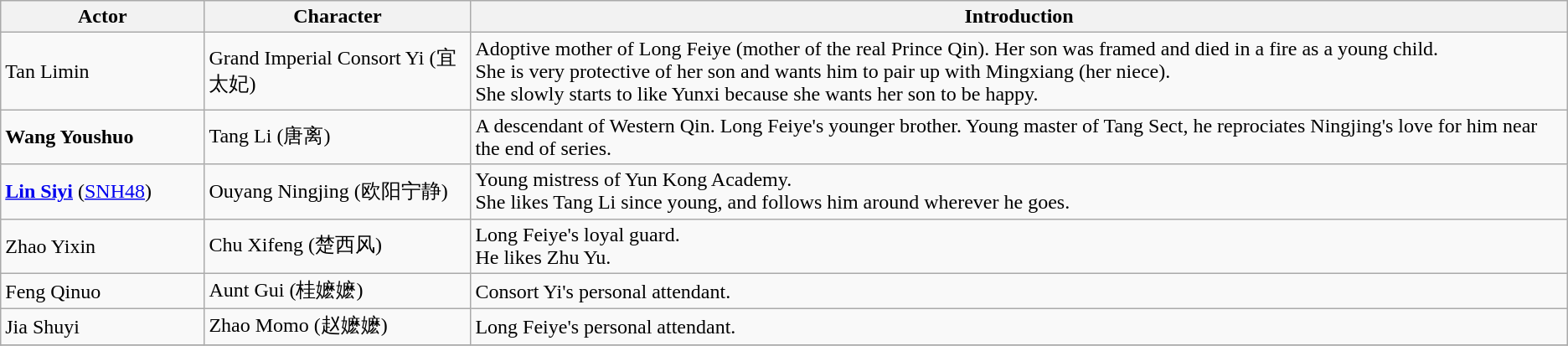<table class="wikitable">
<tr>
<th style="width:13%">Actor</th>
<th style="width:17%">Character</th>
<th>Introduction</th>
</tr>
<tr>
<td>Tan Limin</td>
<td>Grand Imperial Consort Yi (宜太妃)</td>
<td>Adoptive mother of Long Feiye (mother of the real Prince Qin). Her son was framed and died in a fire as a young child.<br>She is very protective of her son and wants him to pair up with Mingxiang (her niece).<br>She slowly starts to like Yunxi because she wants her son to be happy.</td>
</tr>
<tr>
<td><strong>Wang Youshuo</strong></td>
<td>Tang Li (唐离)</td>
<td>A descendant of Western Qin. Long Feiye's younger brother. Young master of Tang Sect, he reprociates Ningjing's love for him near the end of series.</td>
</tr>
<tr>
<td><strong><a href='#'>Lin Siyi</a></strong> (<a href='#'>SNH48</a>)</td>
<td>Ouyang Ningjing (欧阳宁静)</td>
<td>Young mistress of Yun Kong Academy. <br> She likes Tang Li since young, and follows him around wherever he goes.</td>
</tr>
<tr>
<td>Zhao Yixin</td>
<td>Chu Xifeng (楚西风)</td>
<td>Long Feiye's loyal guard. <br>He likes Zhu Yu.</td>
</tr>
<tr>
<td>Feng Qinuo</td>
<td>Aunt Gui (桂嬷嬷)</td>
<td>Consort Yi's personal attendant.</td>
</tr>
<tr>
<td>Jia Shuyi</td>
<td>Zhao Momo (赵嬷嬷)</td>
<td>Long Feiye's personal attendant.</td>
</tr>
<tr>
</tr>
</table>
